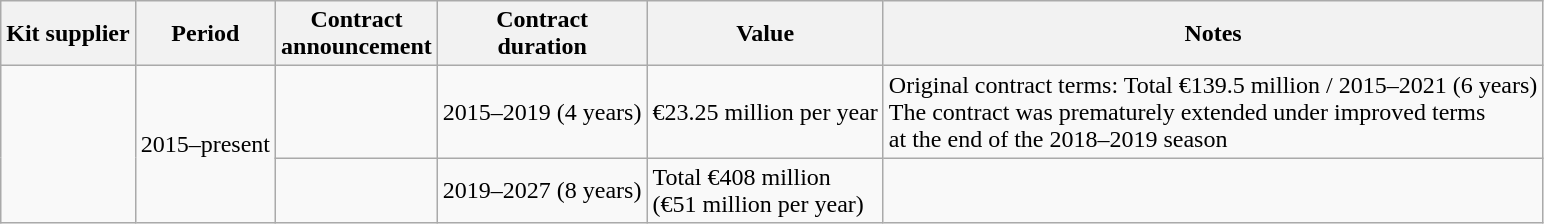<table class="wikitable" style="text-align:left;">
<tr>
<th>Kit supplier</th>
<th>Period</th>
<th>Contract<br>announcement</th>
<th>Contract<br>duration</th>
<th>Value</th>
<th>Notes</th>
</tr>
<tr>
<td rowspan=2></td>
<td rowspan=2>2015–present</td>
<td></td>
<td>2015–2019 (4 years)</td>
<td>€23.25 million per year</td>
<td>Original contract terms: Total €139.5 million / 2015–2021 (6 years)<br>The contract was prematurely extended under improved terms <br>at the end of the 2018–2019 season</td>
</tr>
<tr>
<td></td>
<td>2019–2027 (8 years)</td>
<td>Total €408 million<br>(€51 million per year)</td>
<td></td>
</tr>
</table>
